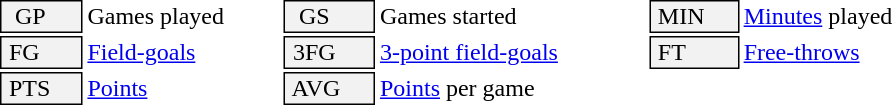<table class="toccolours " style="min-width:40em; white-space: nowrap;">
<tr>
<td style="background-color: #F2F2F2; border: 1px solid black;">  GP</td>
<td>Games played</td>
<td style="background-color: #F2F2F2; border: 1px solid black">  GS </td>
<td>Games started</td>
<td style="background-color: #F2F2F2; border: 1px solid black"> MIN </td>
<td><a href='#'>Minutes</a> played</td>
</tr>
<tr>
<td style="background-color: #F2F2F2; border: 1px solid black;"> FG </td>
<td style="padding-right: 8px"><a href='#'>Field-goals</a></td>
<td style="background-color: #F2F2F2; border: 1px solid black"> 3FG </td>
<td style="padding-right: 8px"><a href='#'>3-point field-goals</a></td>
<td style="background-color: #F2F2F2; border: 1px solid black"> FT </td>
<td><a href='#'>Free-throws</a></td>
</tr>
<tr>
<td style="background-color: #F2F2F2; border: 1px solid black;"> PTS </td>
<td><a href='#'>Points</a></td>
<td style="background-color: #F2F2F2; border: 1px solid black"> AVG </td>
<td><a href='#'>Points</a> per game</td>
<td></td>
<td></td>
</tr>
</table>
